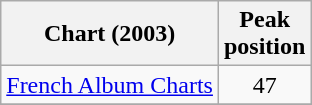<table class="wikitable sortable">
<tr>
<th align="left">Chart (2003)</th>
<th align="left">Peak<br>position</th>
</tr>
<tr>
<td align="left"><a href='#'>French Album Charts</a></td>
<td align="center">47</td>
</tr>
<tr>
</tr>
</table>
